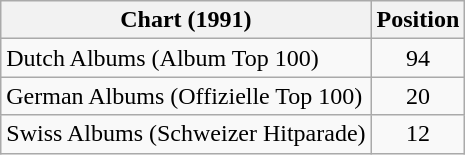<table class="wikitable sortable">
<tr>
<th>Chart (1991)</th>
<th>Position</th>
</tr>
<tr>
<td>Dutch Albums (Album Top 100)</td>
<td style="text-align:center;">94</td>
</tr>
<tr>
<td>German Albums (Offizielle Top 100)</td>
<td style="text-align:center;">20</td>
</tr>
<tr>
<td>Swiss Albums (Schweizer Hitparade)</td>
<td style="text-align:center;">12</td>
</tr>
</table>
